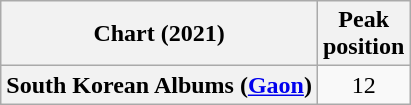<table class="wikitable plainrowheaders" style="text-align:center">
<tr>
<th scope="col">Chart (2021)</th>
<th scope="col">Peak<br>position</th>
</tr>
<tr>
<th scope="row">South Korean Albums (<a href='#'>Gaon</a>)</th>
<td>12</td>
</tr>
</table>
